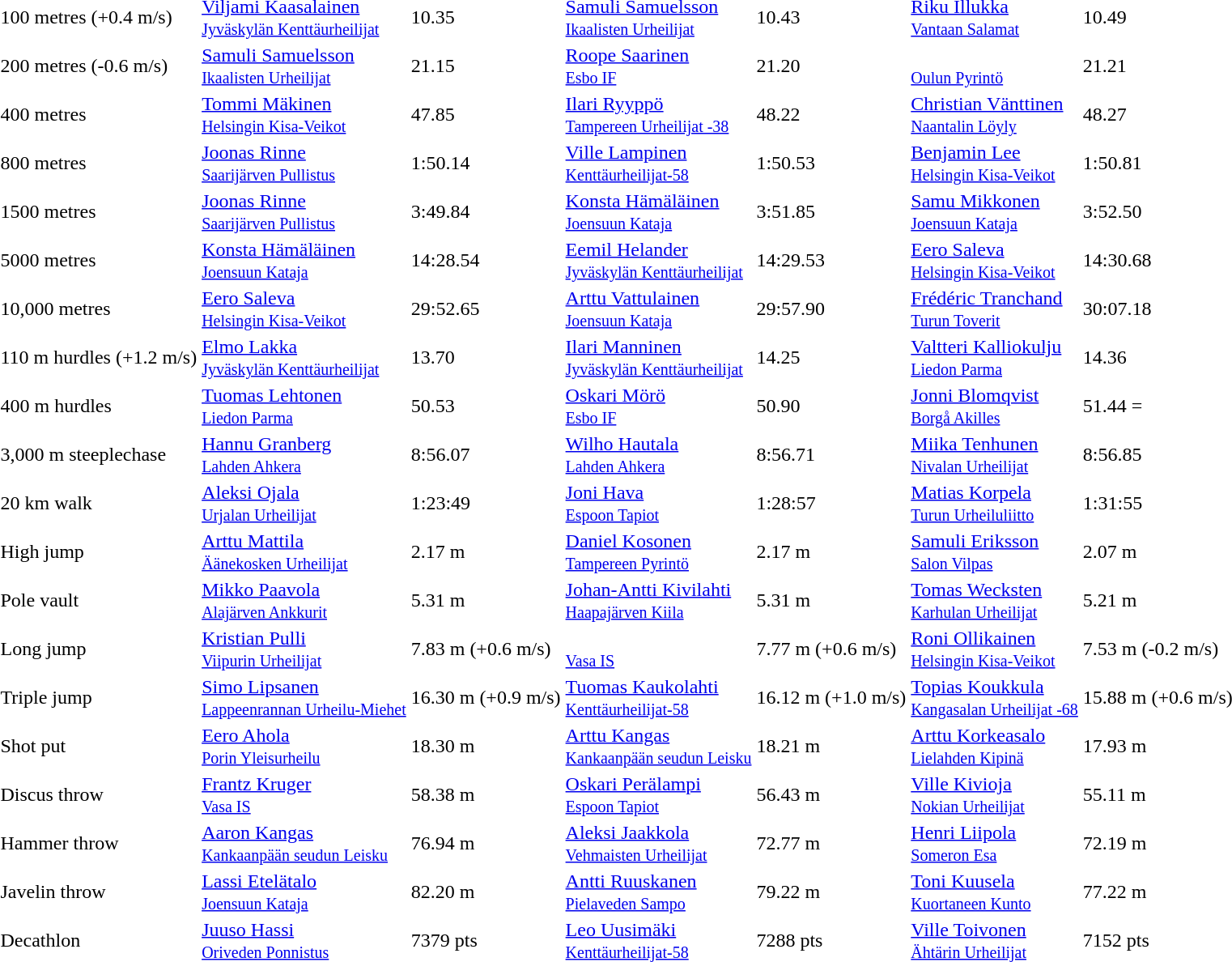<table>
<tr>
<td>100 metres (+0.4 m/s)</td>
<td><a href='#'>Viljami Kaasalainen</a><br><small><a href='#'>Jyväskylän Kenttäurheilijat</a></small></td>
<td>10.35</td>
<td><a href='#'>Samuli Samuelsson</a><br><small><a href='#'>Ikaalisten Urheilijat</a></small></td>
<td>10.43</td>
<td><a href='#'>Riku Illukka</a><br><small><a href='#'>Vantaan Salamat</a></small></td>
<td>10.49</td>
</tr>
<tr>
<td>200 metres (-0.6 m/s)</td>
<td><a href='#'>Samuli Samuelsson</a><br><small><a href='#'>Ikaalisten Urheilijat</a></small></td>
<td>21.15</td>
<td><a href='#'>Roope Saarinen</a><br><small><a href='#'>Esbo IF</a></small></td>
<td>21.20</td>
<td><br><small><a href='#'>Oulun Pyrintö</a></small></td>
<td>21.21</td>
</tr>
<tr>
<td>400 metres</td>
<td><a href='#'>Tommi Mäkinen</a><br><small><a href='#'>Helsingin Kisa-Veikot</a></small></td>
<td>47.85 </td>
<td><a href='#'>Ilari Ryyppö</a><br><small><a href='#'>Tampereen Urheilijat -38</a></small></td>
<td>48.22 </td>
<td><a href='#'>Christian Vänttinen</a><br><small><a href='#'>Naantalin Löyly</a></small></td>
<td>48.27 </td>
</tr>
<tr>
<td>800 metres</td>
<td><a href='#'>Joonas Rinne</a><br><small><a href='#'>Saarijärven Pullistus</a></small></td>
<td>1:50.14</td>
<td><a href='#'>Ville Lampinen</a><br><small><a href='#'>Kenttäurheilijat-58</a></small></td>
<td>1:50.53</td>
<td><a href='#'>Benjamin Lee</a><br><small><a href='#'>Helsingin Kisa-Veikot</a></small></td>
<td>1:50.81 </td>
</tr>
<tr>
<td>1500 metres</td>
<td><a href='#'>Joonas Rinne</a><br><small><a href='#'>Saarijärven Pullistus</a></small></td>
<td>3:49.84</td>
<td><a href='#'>Konsta Hämäläinen</a><br><small><a href='#'>Joensuun Kataja</a></small></td>
<td>3:51.85</td>
<td><a href='#'>Samu Mikkonen</a><br><small><a href='#'>Joensuun Kataja</a></small></td>
<td>3:52.50</td>
</tr>
<tr>
<td>5000 metres</td>
<td><a href='#'>Konsta Hämäläinen</a><br><small><a href='#'>Joensuun Kataja</a></small></td>
<td>14:28.54 </td>
<td><a href='#'>Eemil Helander</a><br><small><a href='#'>Jyväskylän Kenttäurheilijat</a></small></td>
<td>14:29.53</td>
<td><a href='#'>Eero Saleva</a><br><small><a href='#'>Helsingin Kisa-Veikot</a></small></td>
<td>14:30.68</td>
</tr>
<tr>
<td>10,000 metres</td>
<td><a href='#'>Eero Saleva</a><br><small><a href='#'>Helsingin Kisa-Veikot</a></small></td>
<td>29:52.65 </td>
<td><a href='#'>Arttu Vattulainen</a><br><small><a href='#'>Joensuun Kataja</a></small></td>
<td>29:57.90 </td>
<td><a href='#'>Frédéric Tranchand</a><br><small><a href='#'>Turun Toverit</a></small></td>
<td>30:07.18</td>
</tr>
<tr>
<td>110 m hurdles (+1.2 m/s)</td>
<td><a href='#'>Elmo Lakka</a><br><small><a href='#'>Jyväskylän Kenttäurheilijat</a></small></td>
<td>13.70 </td>
<td><a href='#'>Ilari Manninen</a><br><small><a href='#'>Jyväskylän Kenttäurheilijat</a></small></td>
<td>14.25</td>
<td><a href='#'>Valtteri Kalliokulju</a><br><small><a href='#'>Liedon Parma</a></small></td>
<td>14.36</td>
</tr>
<tr>
<td>400 m hurdles</td>
<td><a href='#'>Tuomas Lehtonen</a><br><small><a href='#'>Liedon Parma</a></small></td>
<td>50.53 </td>
<td><a href='#'>Oskari Mörö</a><br><small><a href='#'>Esbo IF</a></small></td>
<td>50.90 </td>
<td><a href='#'>Jonni Blomqvist</a><br><small><a href='#'>Borgå Akilles</a></small></td>
<td>51.44 =</td>
</tr>
<tr>
<td>3,000 m steeplechase</td>
<td><a href='#'>Hannu Granberg</a><br><small><a href='#'>Lahden Ahkera</a></small></td>
<td>8:56.07 </td>
<td><a href='#'>Wilho Hautala</a><br><small><a href='#'>Lahden Ahkera</a></small></td>
<td>8:56.71 </td>
<td><a href='#'>Miika Tenhunen</a><br><small><a href='#'>Nivalan Urheilijat</a></small></td>
<td>8:56.85</td>
</tr>
<tr>
<td>20 km walk</td>
<td><a href='#'>Aleksi Ojala</a><br><small><a href='#'>Urjalan Urheilijat</a></small></td>
<td>1:23:49 </td>
<td><a href='#'>Joni Hava</a><br><small><a href='#'>Espoon Tapiot</a></small></td>
<td>1:28:57 </td>
<td><a href='#'>Matias Korpela</a><br><small><a href='#'>Turun Urheiluliitto</a></small></td>
<td>1:31:55 </td>
</tr>
<tr>
<td>High jump</td>
<td><a href='#'>Arttu Mattila</a><br><small><a href='#'>Äänekosken Urheilijat</a></small></td>
<td>2.17 m</td>
<td><a href='#'>Daniel Kosonen</a><br><small><a href='#'>Tampereen Pyrintö</a></small></td>
<td>2.17 m</td>
<td><a href='#'>Samuli Eriksson</a><br><small><a href='#'>Salon Vilpas</a></small></td>
<td>2.07 m</td>
</tr>
<tr>
<td>Pole vault</td>
<td><a href='#'>Mikko Paavola</a><br><small><a href='#'>Alajärven Ankkurit</a></small></td>
<td>5.31 m</td>
<td><a href='#'>Johan-Antti Kivilahti</a><br><small><a href='#'>Haapajärven Kiila</a></small></td>
<td>5.31 m </td>
<td><a href='#'>Tomas Wecksten</a><br><small><a href='#'>Karhulan Urheilijat</a></small></td>
<td>5.21 m</td>
</tr>
<tr>
<td>Long jump</td>
<td><a href='#'>Kristian Pulli</a><br><small><a href='#'>Viipurin Urheilijat</a></small></td>
<td>7.83 m (+0.6 m/s)</td>
<td><br><small><a href='#'>Vasa IS</a></small></td>
<td>7.77 m (+0.6 m/s) </td>
<td><a href='#'>Roni Ollikainen</a><br><small><a href='#'>Helsingin Kisa-Veikot</a></small></td>
<td>7.53 m (-0.2 m/s)</td>
</tr>
<tr>
<td>Triple jump</td>
<td><a href='#'>Simo Lipsanen</a><br><small><a href='#'>Lappeenrannan Urheilu-Miehet</a></small></td>
<td>16.30 m (+0.9 m/s)</td>
<td><a href='#'>Tuomas Kaukolahti</a><br><small><a href='#'>Kenttäurheilijat-58</a></small></td>
<td>16.12 m (+1.0 m/s) </td>
<td><a href='#'>Topias Koukkula</a><br><small><a href='#'>Kangasalan Urheilijat -68</a></small></td>
<td>15.88 m (+0.6 m/s) </td>
</tr>
<tr>
<td>Shot put</td>
<td><a href='#'>Eero Ahola</a><br><small><a href='#'>Porin Yleisurheilu</a></small></td>
<td>18.30 m </td>
<td><a href='#'>Arttu Kangas</a><br><small><a href='#'>Kankaanpään seudun Leisku</a></small></td>
<td>18.21 m</td>
<td><a href='#'>Arttu Korkeasalo</a><br><small><a href='#'>Lielahden Kipinä</a></small></td>
<td>17.93 m</td>
</tr>
<tr>
<td>Discus throw</td>
<td><a href='#'>Frantz Kruger</a><br><small><a href='#'>Vasa IS</a></small></td>
<td>58.38 m </td>
<td><a href='#'>Oskari Perälampi</a><br><small><a href='#'>Espoon Tapiot</a></small></td>
<td>56.43 m</td>
<td><a href='#'>Ville Kivioja</a><br><small><a href='#'>Nokian Urheilijat</a></small></td>
<td>55.11 m </td>
</tr>
<tr>
<td>Hammer throw</td>
<td><a href='#'>Aaron Kangas</a><br><small><a href='#'>Kankaanpään seudun Leisku</a></small></td>
<td>76.94 m</td>
<td><a href='#'>Aleksi Jaakkola</a><br><small><a href='#'>Vehmaisten Urheilijat</a></small></td>
<td>72.77 m</td>
<td><a href='#'>Henri Liipola</a><br><small><a href='#'>Someron Esa</a></small></td>
<td>72.19 m</td>
</tr>
<tr>
<td>Javelin throw</td>
<td><a href='#'>Lassi Etelätalo</a><br><small><a href='#'>Joensuun Kataja</a></small></td>
<td>82.20 m </td>
<td><a href='#'>Antti Ruuskanen</a><br><small><a href='#'>Pielaveden Sampo</a></small></td>
<td>79.22 m </td>
<td><a href='#'>Toni Kuusela</a><br><small><a href='#'>Kuortaneen Kunto</a></small></td>
<td>77.22 m</td>
</tr>
<tr>
<td>Decathlon</td>
<td><a href='#'>Juuso Hassi</a><br><small><a href='#'>Oriveden Ponnistus</a></small></td>
<td>7379 pts </td>
<td><a href='#'>Leo Uusimäki</a><br><small><a href='#'>Kenttäurheilijat-58</a></small></td>
<td>7288 pts</td>
<td><a href='#'>Ville Toivonen</a><br><small><a href='#'>Ähtärin Urheilijat</a></small></td>
<td>7152 pts </td>
</tr>
</table>
